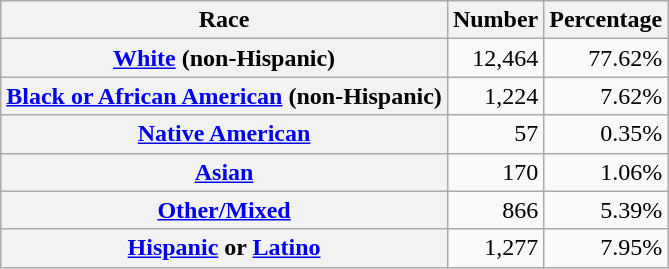<table class="wikitable" style="text-align:right">
<tr>
<th scope="col">Race</th>
<th scope="col">Number</th>
<th scope="col">Percentage</th>
</tr>
<tr>
<th scope="row"><a href='#'>White</a> (non-Hispanic)</th>
<td>12,464</td>
<td>77.62%</td>
</tr>
<tr>
<th scope="row"><a href='#'>Black or African American</a> (non-Hispanic)</th>
<td>1,224</td>
<td>7.62%</td>
</tr>
<tr>
<th scope="row"><a href='#'>Native American</a></th>
<td>57</td>
<td>0.35%</td>
</tr>
<tr>
<th scope="row"><a href='#'>Asian</a></th>
<td>170</td>
<td>1.06%</td>
</tr>
<tr>
<th scope="row"><a href='#'>Other/Mixed</a></th>
<td>866</td>
<td>5.39%</td>
</tr>
<tr>
<th scope="row"><a href='#'>Hispanic</a> or <a href='#'>Latino</a></th>
<td>1,277</td>
<td>7.95%</td>
</tr>
</table>
